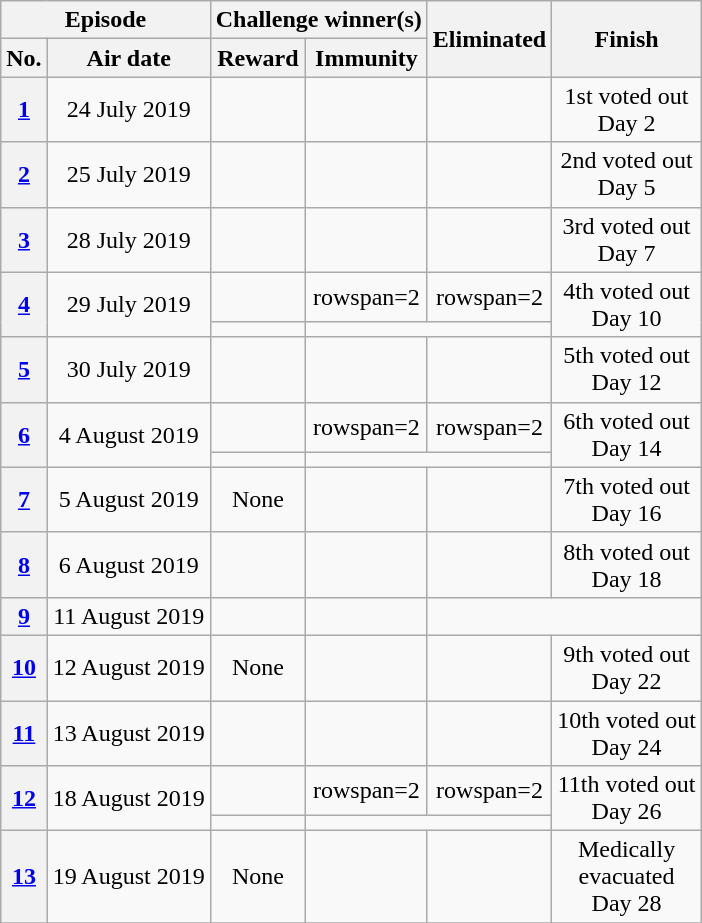<table class="wikitable nowrap" style="text-align:center; font-size:100%">
<tr>
<th colspan="2">Episode</th>
<th colspan="2">Challenge winner(s)</th>
<th rowspan="2">Eliminated</th>
<th rowspan="2">Finish</th>
</tr>
<tr>
<th>No.</th>
<th>Air date</th>
<th>Reward</th>
<th>Immunity</th>
</tr>
<tr>
<th><a href='#'>1</a></th>
<td>24 July 2019</td>
<td></td>
<td></td>
<td></td>
<td>1st voted out<br>Day 2</td>
</tr>
<tr>
<th><a href='#'>2</a></th>
<td>25 July 2019</td>
<td></td>
<td></td>
<td></td>
<td>2nd voted out<br>Day 5</td>
</tr>
<tr>
<th><a href='#'>3</a></th>
<td>28 July 2019</td>
<td></td>
<td></td>
<td></td>
<td>3rd voted out<br>Day 7</td>
</tr>
<tr>
<th rowspan=2><a href='#'>4</a></th>
<td rowspan=2>29 July 2019</td>
<td></td>
<td>rowspan=2 </td>
<td>rowspan=2 </td>
<td rowspan=2>4th voted out<br>Day 10</td>
</tr>
<tr>
<td></td>
</tr>
<tr>
<th><a href='#'>5</a></th>
<td>30 July 2019</td>
<td></td>
<td></td>
<td></td>
<td>5th voted out<br>Day 12</td>
</tr>
<tr>
<th rowspan=2><a href='#'>6</a></th>
<td rowspan=2>4 August 2019</td>
<td></td>
<td>rowspan=2 </td>
<td>rowspan=2 </td>
<td rowspan=2>6th voted out<br>Day 14</td>
</tr>
<tr>
<td></td>
</tr>
<tr>
<th><a href='#'>7</a></th>
<td>5 August 2019</td>
<td>None</td>
<td></td>
<td></td>
<td 18>7th voted out<br>Day 16</td>
</tr>
<tr>
<th><a href='#'>8</a></th>
<td>6 August 2019</td>
<td></td>
<td></td>
<td></td>
<td>8th voted out<br>Day 18</td>
</tr>
<tr>
<th><a href='#'>9</a></th>
<td>11 August 2019</td>
<td></td>
<td></td>
<td colspan="2"><small><em><br></em></small></td>
</tr>
<tr>
<th><a href='#'>10</a></th>
<td>12 August 2019</td>
<td>None</td>
<td></td>
<td></td>
<td>9th voted out<br>Day 22</td>
</tr>
<tr>
<th><a href='#'>11</a></th>
<td>13 August 2019</td>
<td></td>
<td></td>
<td></td>
<td>10th voted out<br>Day 24</td>
</tr>
<tr>
<th rowspan=2><a href='#'>12</a></th>
<td rowspan=2>18 August 2019</td>
<td></td>
<td>rowspan=2 </td>
<td>rowspan=2 </td>
<td rowspan=2>11th voted out<br>Day 26</td>
</tr>
<tr>
<td></td>
</tr>
<tr>
<th><a href='#'>13</a></th>
<td>19 August 2019</td>
<td>None</td>
<td></td>
<td></td>
<td>Medically <br>evacuated <br>Day 28</td>
</tr>
<tr>
</tr>
</table>
